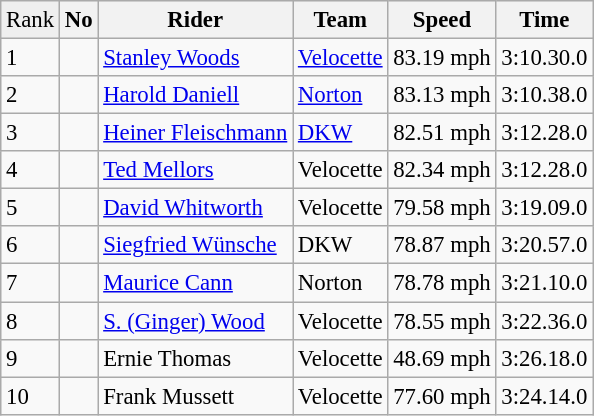<table class="wikitable" style="font-size: 95%;">
<tr style="background:#efefef;">
<td>Rank</td>
<th>No</th>
<th>Rider</th>
<th>Team</th>
<th>Speed</th>
<th>Time</th>
</tr>
<tr>
<td>1</td>
<td></td>
<td> <a href='#'>Stanley Woods</a></td>
<td><a href='#'>Velocette</a></td>
<td>83.19 mph</td>
<td>3:10.30.0</td>
</tr>
<tr>
<td>2</td>
<td></td>
<td> <a href='#'>Harold Daniell</a></td>
<td><a href='#'>Norton</a></td>
<td>83.13 mph</td>
<td>3:10.38.0</td>
</tr>
<tr>
<td>3</td>
<td></td>
<td> <a href='#'>Heiner Fleischmann</a></td>
<td><a href='#'>DKW</a></td>
<td>82.51 mph</td>
<td>3:12.28.0</td>
</tr>
<tr>
<td>4</td>
<td></td>
<td> <a href='#'>Ted Mellors</a></td>
<td>Velocette</td>
<td>82.34 mph</td>
<td>3:12.28.0</td>
</tr>
<tr>
<td>5</td>
<td></td>
<td> <a href='#'>David Whitworth</a></td>
<td>Velocette</td>
<td>79.58 mph</td>
<td>3:19.09.0</td>
</tr>
<tr>
<td>6</td>
<td></td>
<td> <a href='#'>Siegfried Wünsche</a></td>
<td>DKW</td>
<td>78.87 mph</td>
<td>3:20.57.0</td>
</tr>
<tr>
<td>7</td>
<td></td>
<td> <a href='#'>Maurice Cann</a></td>
<td>Norton</td>
<td>78.78 mph</td>
<td>3:21.10.0</td>
</tr>
<tr>
<td>8</td>
<td></td>
<td> <a href='#'>S. (Ginger) Wood</a></td>
<td>Velocette</td>
<td>78.55 mph</td>
<td>3:22.36.0</td>
</tr>
<tr>
<td>9</td>
<td></td>
<td> Ernie Thomas</td>
<td>Velocette</td>
<td>48.69 mph</td>
<td>3:26.18.0</td>
</tr>
<tr>
<td>10</td>
<td></td>
<td> Frank Mussett</td>
<td>Velocette</td>
<td>77.60 mph</td>
<td>3:24.14.0</td>
</tr>
</table>
